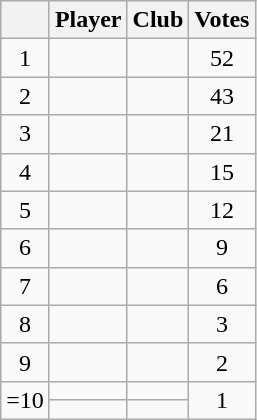<table class="wikitable sortable" style="text-align:center">
<tr>
<th></th>
<th>Player</th>
<th>Club</th>
<th>Votes</th>
</tr>
<tr>
<td>1</td>
<td></td>
<td></td>
<td>52</td>
</tr>
<tr>
<td>2</td>
<td></td>
<td></td>
<td>43</td>
</tr>
<tr>
<td>3</td>
<td></td>
<td></td>
<td>21</td>
</tr>
<tr>
<td>4</td>
<td></td>
<td></td>
<td>15</td>
</tr>
<tr>
<td>5</td>
<td></td>
<td></td>
<td>12</td>
</tr>
<tr>
<td>6</td>
<td></td>
<td></td>
<td>9</td>
</tr>
<tr>
<td>7</td>
<td></td>
<td></td>
<td>6</td>
</tr>
<tr>
<td>8</td>
<td></td>
<td></td>
<td>3</td>
</tr>
<tr>
<td>9</td>
<td></td>
<td></td>
<td>2</td>
</tr>
<tr>
<td rowspan=2>=10</td>
<td></td>
<td></td>
<td rowspan=2>1</td>
</tr>
<tr>
<td></td>
<td></td>
</tr>
</table>
